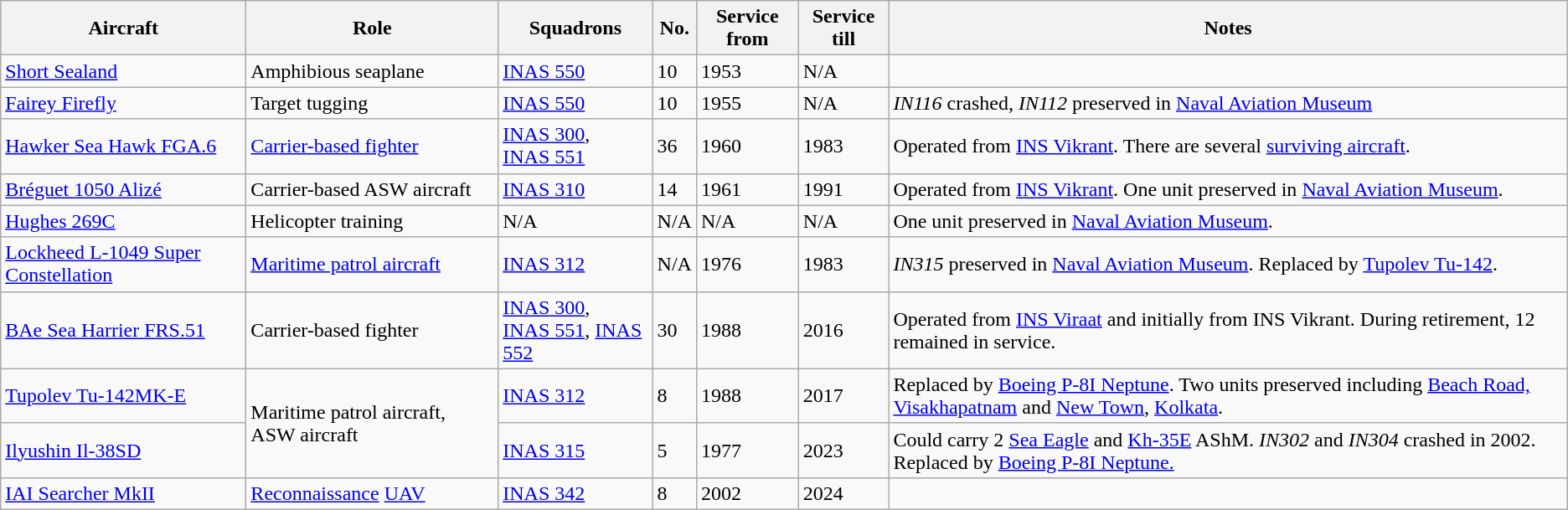<table class="wikitable">
<tr>
<th>Aircraft</th>
<th>Role</th>
<th>Squadrons</th>
<th>No.</th>
<th>Service from</th>
<th>Service till</th>
<th>Notes</th>
</tr>
<tr>
<td><a href='#'>Short Sealand</a></td>
<td>Amphibious seaplane</td>
<td><a href='#'>INAS 550</a></td>
<td>10</td>
<td>1953</td>
<td>N/A</td>
<td></td>
</tr>
<tr>
<td><a href='#'>Fairey Firefly</a></td>
<td>Target tugging</td>
<td><a href='#'>INAS 550</a></td>
<td>10</td>
<td>1955</td>
<td>N/A</td>
<td><em>IN116</em> crashed, <em>IN112</em> preserved in <a href='#'>Naval Aviation Museum</a></td>
</tr>
<tr>
<td><a href='#'>Hawker Sea Hawk FGA.6</a></td>
<td><a href='#'>Carrier-based fighter</a></td>
<td><a href='#'>INAS 300</a>,<br><a href='#'>INAS 551</a></td>
<td>36</td>
<td>1960</td>
<td>1983</td>
<td>Operated from <a href='#'>INS Vikrant</a>. There are several <a href='#'>surviving aircraft</a>.</td>
</tr>
<tr>
<td><a href='#'>Bréguet 1050 Alizé</a></td>
<td>Carrier-based ASW aircraft</td>
<td><a href='#'>INAS 310</a></td>
<td>14</td>
<td>1961</td>
<td>1991</td>
<td>Operated from <a href='#'>INS Vikrant</a>. One unit preserved in <a href='#'>Naval Aviation Museum</a>.</td>
</tr>
<tr>
<td><a href='#'>Hughes 269C</a></td>
<td>Helicopter training</td>
<td>N/A</td>
<td>N/A</td>
<td>N/A</td>
<td>N/A</td>
<td>One unit preserved in <a href='#'>Naval Aviation Museum</a>.</td>
</tr>
<tr>
<td><a href='#'>Lockheed L-1049 Super Constellation</a></td>
<td><a href='#'>Maritime patrol aircraft</a></td>
<td><a href='#'>INAS 312</a></td>
<td>N/A</td>
<td>1976</td>
<td>1983</td>
<td><em>IN315</em> preserved in <a href='#'>Naval Aviation Museum</a>. Replaced by <a href='#'>Tupolev Tu-142</a>.</td>
</tr>
<tr>
<td><a href='#'>BAe Sea Harrier FRS.51</a></td>
<td>Carrier-based fighter</td>
<td><a href='#'>INAS 300</a>,<br><a href='#'>INAS 551</a>,
<a href='#'>INAS 552</a></td>
<td>30</td>
<td>1988</td>
<td>2016</td>
<td>Operated from <a href='#'>INS Viraat</a> and initially from INS Vikrant. During retirement, 12 remained in service.</td>
</tr>
<tr>
<td><a href='#'>Tupolev Tu-142MK-E</a></td>
<td rowspan="2">Maritime patrol aircraft, ASW aircraft</td>
<td><a href='#'>INAS 312</a></td>
<td>8</td>
<td>1988</td>
<td>2017</td>
<td>Replaced by <a href='#'>Boeing P-8I Neptune</a>. Two units preserved including <a href='#'>Beach Road, Visakhapatnam</a> and <a href='#'>New Town</a>, <a href='#'>Kolkata</a>.</td>
</tr>
<tr>
<td><a href='#'>Ilyushin Il-38SD</a></td>
<td><a href='#'>INAS 315</a></td>
<td>5</td>
<td>1977</td>
<td>2023</td>
<td>Could carry 2 <a href='#'>Sea Eagle</a> and <a href='#'>Kh-35E</a> AShM. <em>IN302</em> and <em>IN304</em> crashed in 2002. Replaced by <a href='#'>Boeing P-8I Neptune.</a></td>
</tr>
<tr>
<td><a href='#'>IAI Searcher MkII</a></td>
<td><a href='#'>Reconnaissance</a> <a href='#'>UAV</a></td>
<td><a href='#'>INAS 342</a></td>
<td>8</td>
<td>2002</td>
<td>2024</td>
<td></td>
</tr>
</table>
